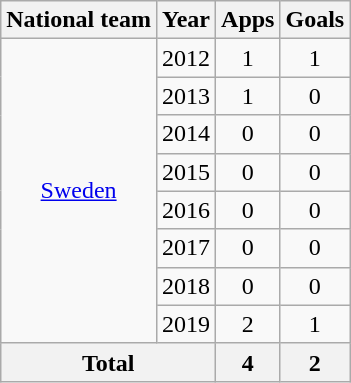<table class="wikitable" style="text-align:center;">
<tr>
<th>National team</th>
<th>Year</th>
<th>Apps</th>
<th>Goals</th>
</tr>
<tr>
<td rowspan="8"><a href='#'>Sweden</a></td>
<td>2012</td>
<td>1</td>
<td>1</td>
</tr>
<tr>
<td>2013</td>
<td>1</td>
<td>0</td>
</tr>
<tr>
<td>2014</td>
<td>0</td>
<td>0</td>
</tr>
<tr>
<td>2015</td>
<td>0</td>
<td>0</td>
</tr>
<tr>
<td>2016</td>
<td>0</td>
<td>0</td>
</tr>
<tr>
<td>2017</td>
<td>0</td>
<td>0</td>
</tr>
<tr>
<td>2018</td>
<td>0</td>
<td>0</td>
</tr>
<tr>
<td>2019</td>
<td>2</td>
<td>1</td>
</tr>
<tr>
<th colspan=2>Total</th>
<th>4</th>
<th>2</th>
</tr>
</table>
